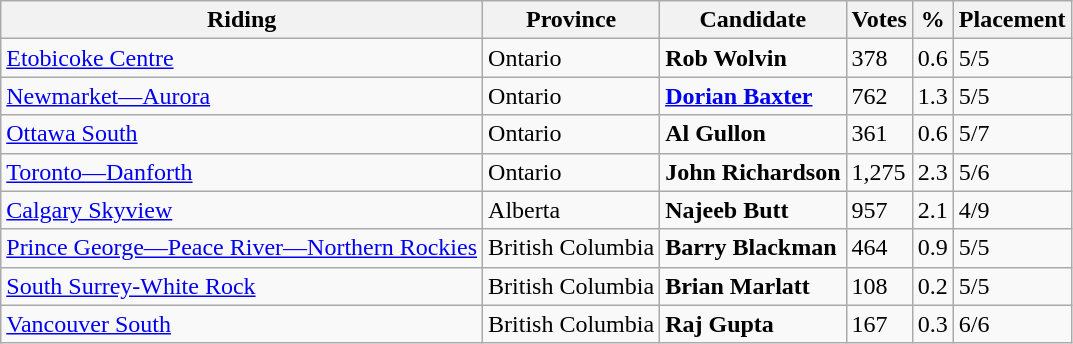<table class="wikitable">
<tr>
<th>Riding</th>
<th>Province</th>
<th>Candidate</th>
<th>Votes</th>
<th>%</th>
<th>Placement</th>
</tr>
<tr>
<td><a href='#'>Etobicoke Centre</a></td>
<td>Ontario</td>
<td><strong>Rob Wolvin</strong></td>
<td>378</td>
<td>0.6</td>
<td>5/5</td>
</tr>
<tr>
<td><a href='#'>Newmarket—Aurora</a></td>
<td>Ontario</td>
<td><strong><a href='#'>Dorian Baxter</a></strong></td>
<td>762</td>
<td>1.3</td>
<td>5/5</td>
</tr>
<tr>
<td><a href='#'>Ottawa South</a></td>
<td>Ontario</td>
<td><strong>Al Gullon</strong></td>
<td>361</td>
<td>0.6</td>
<td>5/7</td>
</tr>
<tr>
<td><a href='#'>Toronto—Danforth</a></td>
<td>Ontario</td>
<td><strong>John Richardson</strong></td>
<td>1,275</td>
<td>2.3</td>
<td>5/6</td>
</tr>
<tr>
<td><a href='#'>Calgary Skyview</a></td>
<td>Alberta</td>
<td><strong>Najeeb Butt</strong></td>
<td>957</td>
<td>2.1</td>
<td>4/9</td>
</tr>
<tr>
<td><a href='#'>Prince George—Peace River—Northern Rockies</a></td>
<td>British Columbia</td>
<td><strong>Barry Blackman</strong></td>
<td>464</td>
<td>0.9</td>
<td>5/5</td>
</tr>
<tr>
<td><a href='#'>South Surrey-White Rock</a></td>
<td>British Columbia</td>
<td><strong>Brian Marlatt</strong></td>
<td>108</td>
<td>0.2</td>
<td>5/5</td>
</tr>
<tr>
<td><a href='#'>Vancouver South</a></td>
<td>British Columbia</td>
<td><strong>Raj Gupta</strong></td>
<td>167</td>
<td>0.3</td>
<td>6/6</td>
</tr>
</table>
